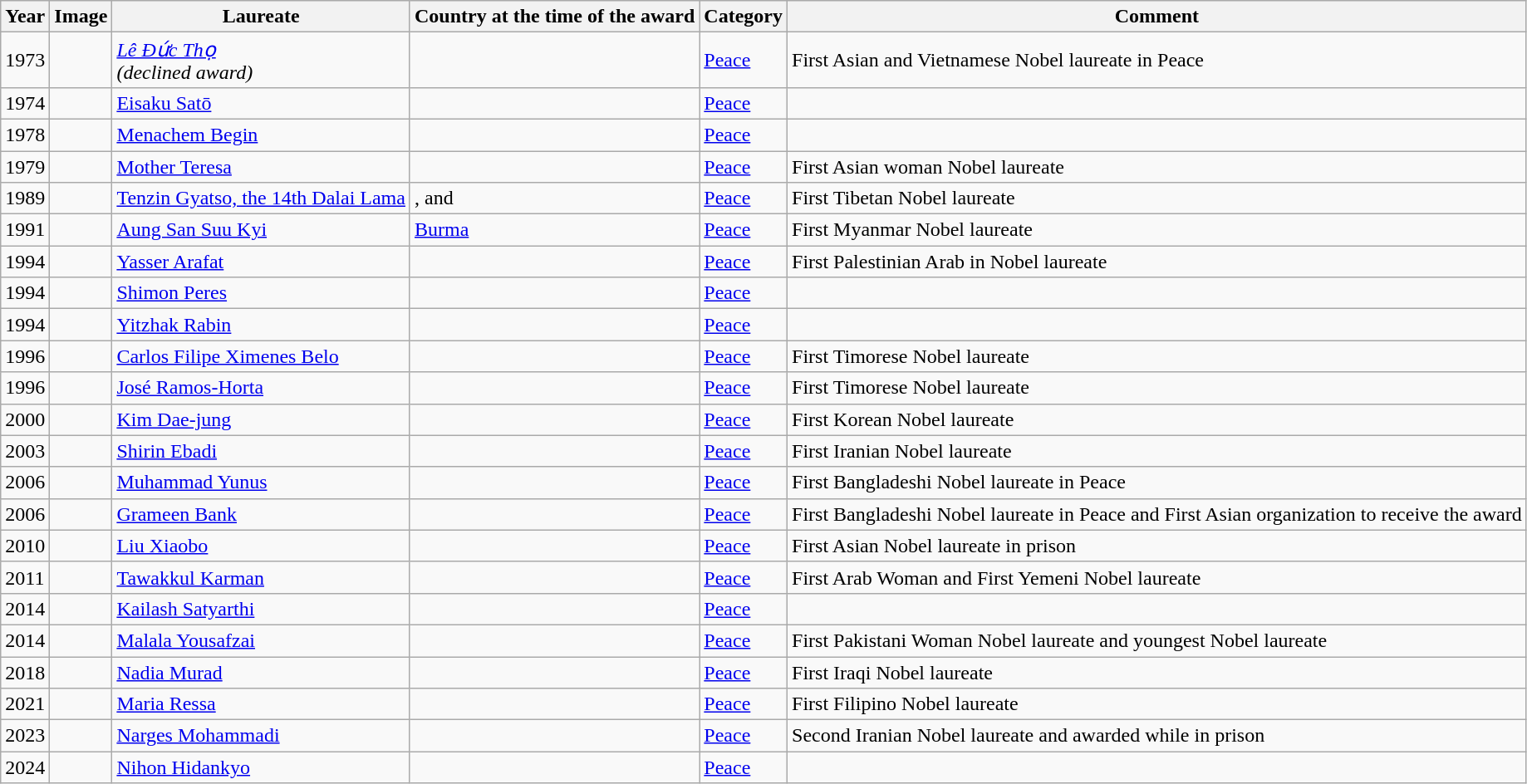<table class="wikitable sortable">
<tr>
<th>Year</th>
<th>Image</th>
<th>Laureate</th>
<th>Country at the time of the award</th>
<th>Category</th>
<th>Comment</th>
</tr>
<tr>
<td>1973</td>
<td></td>
<td><em><a href='#'>Lê Đức Thọ</a><br>(declined award)</em></td>
<td></td>
<td><a href='#'>Peace</a></td>
<td>First Asian and Vietnamese Nobel laureate in Peace</td>
</tr>
<tr>
<td>1974</td>
<td></td>
<td><a href='#'>Eisaku Satō</a></td>
<td></td>
<td><a href='#'>Peace</a></td>
<td></td>
</tr>
<tr>
<td>1978</td>
<td></td>
<td><a href='#'>Menachem Begin</a></td>
<td></td>
<td><a href='#'>Peace</a></td>
<td></td>
</tr>
<tr>
<td>1979</td>
<td></td>
<td><a href='#'>Mother Teresa</a></td>
<td></td>
<td><a href='#'>Peace</a></td>
<td>First Asian woman Nobel laureate</td>
</tr>
<tr>
<td>1989</td>
<td></td>
<td><a href='#'>Tenzin Gyatso, the 14th Dalai Lama</a></td>
<td>,  and </td>
<td><a href='#'>Peace</a></td>
<td>First Tibetan Nobel laureate</td>
</tr>
<tr>
<td>1991</td>
<td></td>
<td><a href='#'>Aung San Suu Kyi</a></td>
<td> <a href='#'>Burma</a></td>
<td><a href='#'>Peace</a></td>
<td>First Myanmar Nobel laureate</td>
</tr>
<tr>
<td>1994</td>
<td></td>
<td><a href='#'>Yasser Arafat</a></td>
<td></td>
<td><a href='#'>Peace</a></td>
<td>First Palestinian Arab in Nobel laureate</td>
</tr>
<tr>
<td>1994</td>
<td></td>
<td><a href='#'>Shimon Peres</a></td>
<td></td>
<td><a href='#'>Peace</a></td>
<td></td>
</tr>
<tr>
<td>1994</td>
<td></td>
<td><a href='#'>Yitzhak Rabin</a></td>
<td></td>
<td><a href='#'>Peace</a></td>
<td></td>
</tr>
<tr>
<td>1996</td>
<td></td>
<td><a href='#'>Carlos Filipe Ximenes Belo</a></td>
<td></td>
<td><a href='#'>Peace</a></td>
<td>First Timorese Nobel laureate</td>
</tr>
<tr>
<td>1996</td>
<td></td>
<td><a href='#'>José Ramos-Horta</a></td>
<td></td>
<td><a href='#'>Peace</a></td>
<td>First Timorese Nobel laureate</td>
</tr>
<tr>
<td>2000</td>
<td></td>
<td><a href='#'>Kim Dae-jung</a></td>
<td></td>
<td><a href='#'>Peace</a></td>
<td>First Korean Nobel laureate</td>
</tr>
<tr>
<td>2003</td>
<td></td>
<td><a href='#'>Shirin Ebadi</a></td>
<td></td>
<td><a href='#'>Peace</a></td>
<td>First Iranian Nobel laureate</td>
</tr>
<tr>
<td>2006</td>
<td></td>
<td><a href='#'>Muhammad Yunus</a></td>
<td></td>
<td><a href='#'>Peace</a></td>
<td>First Bangladeshi Nobel laureate in Peace</td>
</tr>
<tr>
<td>2006</td>
<td></td>
<td><a href='#'>Grameen Bank</a></td>
<td></td>
<td><a href='#'>Peace</a></td>
<td>First Bangladeshi Nobel laureate in Peace and First Asian organization to receive the award</td>
</tr>
<tr>
<td>2010</td>
<td></td>
<td><a href='#'>Liu Xiaobo</a></td>
<td></td>
<td><a href='#'>Peace</a></td>
<td>First Asian Nobel laureate in prison</td>
</tr>
<tr>
<td>2011</td>
<td></td>
<td><a href='#'>Tawakkul Karman</a></td>
<td></td>
<td><a href='#'>Peace</a></td>
<td>First Arab Woman and First Yemeni Nobel laureate</td>
</tr>
<tr>
<td>2014</td>
<td></td>
<td><a href='#'>Kailash Satyarthi</a></td>
<td></td>
<td><a href='#'>Peace</a></td>
<td></td>
</tr>
<tr>
<td>2014</td>
<td></td>
<td><a href='#'>Malala Yousafzai</a></td>
<td></td>
<td><a href='#'>Peace</a></td>
<td>First Pakistani Woman Nobel laureate and youngest Nobel laureate</td>
</tr>
<tr>
<td>2018</td>
<td></td>
<td><a href='#'>Nadia Murad</a></td>
<td></td>
<td><a href='#'>Peace</a></td>
<td>First Iraqi Nobel laureate</td>
</tr>
<tr>
<td>2021</td>
<td></td>
<td><a href='#'>Maria Ressa</a></td>
<td></td>
<td><a href='#'>Peace</a></td>
<td>First Filipino Nobel laureate</td>
</tr>
<tr>
<td>2023</td>
<td></td>
<td><a href='#'>Narges Mohammadi</a></td>
<td></td>
<td><a href='#'>Peace</a></td>
<td>Second Iranian Nobel laureate and awarded while in prison</td>
</tr>
<tr>
<td>2024</td>
<td></td>
<td><a href='#'>Nihon Hidankyo</a></td>
<td></td>
<td><a href='#'>Peace</a></td>
<td></td>
</tr>
</table>
